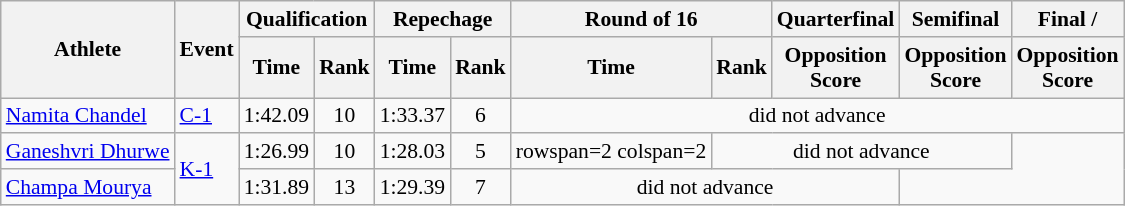<table class="wikitable" style="text-align:center; font-size:90%">
<tr>
<th rowspan=2>Athlete</th>
<th rowspan=2>Event</th>
<th colspan=2>Qualification</th>
<th colspan=2>Repechage</th>
<th colspan=2>Round of 16</th>
<th>Quarterfinal</th>
<th>Semifinal</th>
<th>Final / </th>
</tr>
<tr>
<th>Time</th>
<th>Rank</th>
<th>Time</th>
<th>Rank</th>
<th>Time</th>
<th>Rank</th>
<th>Opposition<br>Score</th>
<th>Opposition<br>Score</th>
<th>Opposition<br>Score</th>
</tr>
<tr>
<td align=left><a href='#'>Namita Chandel</a></td>
<td align=left><a href='#'>C-1</a></td>
<td>1:42.09</td>
<td>10</td>
<td>1:33.37</td>
<td>6</td>
<td colspan=5>did not advance</td>
</tr>
<tr>
<td align=left><a href='#'>Ganeshvri Dhurwe</a></td>
<td align=left rowspan=2><a href='#'>K-1</a></td>
<td>1:26.99</td>
<td>10</td>
<td>1:28.03</td>
<td>5</td>
<td>rowspan=2 colspan=2 </td>
<td colspan=3>did not advance</td>
</tr>
<tr>
<td align=left><a href='#'>Champa Mourya</a></td>
<td>1:31.89</td>
<td>13</td>
<td>1:29.39</td>
<td>7</td>
<td colspan=3>did not advance</td>
</tr>
</table>
